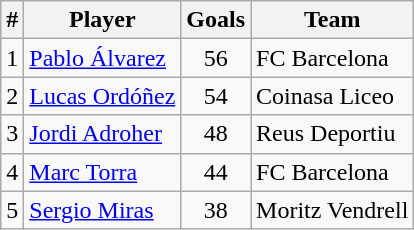<table class="sortable wikitable">
<tr>
<th>#</th>
<th>Player</th>
<th>Goals</th>
<th>Team</th>
</tr>
<tr>
<td>1</td>
<td> <a href='#'>Pablo Álvarez</a></td>
<td style="text-align:center;">56</td>
<td>FC Barcelona</td>
</tr>
<tr>
<td>2</td>
<td> <a href='#'>Lucas Ordóñez</a></td>
<td style="text-align:center;">54</td>
<td>Coinasa Liceo</td>
</tr>
<tr>
<td>3</td>
<td> <a href='#'>Jordi Adroher</a></td>
<td style="text-align:center;">48</td>
<td>Reus Deportiu</td>
</tr>
<tr>
<td>4</td>
<td> <a href='#'>Marc Torra</a></td>
<td style="text-align:center;">44</td>
<td>FC Barcelona</td>
</tr>
<tr>
<td>5</td>
<td> <a href='#'>Sergio Miras</a></td>
<td style="text-align:center;">38</td>
<td>Moritz Vendrell</td>
</tr>
</table>
